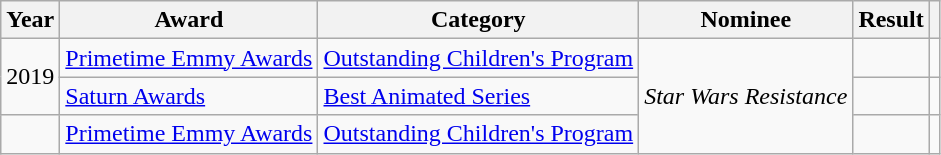<table class="wikitable sortable plainrowheaders">
<tr>
<th scope="col">Year</th>
<th scope="col">Award</th>
<th scope="col">Category</th>
<th scope="col">Nominee</th>
<th scope="col">Result</th>
<th></th>
</tr>
<tr>
<td rowspan="2" style="text-align:center;">2019</td>
<td><a href='#'>Primetime Emmy Awards</a></td>
<td><a href='#'>Outstanding Children's Program</a></td>
<td rowspan="3"><em>Star Wars Resistance</em></td>
<td></td>
<td align="center"></td>
</tr>
<tr>
<td><a href='#'>Saturn Awards</a></td>
<td><a href='#'>Best Animated Series</a></td>
<td></td>
<td align="center"></td>
</tr>
<tr>
<td></td>
<td><a href='#'>Primetime Emmy Awards</a></td>
<td><a href='#'>Outstanding Children's Program</a></td>
<td></td>
<td align="center"></td>
</tr>
</table>
